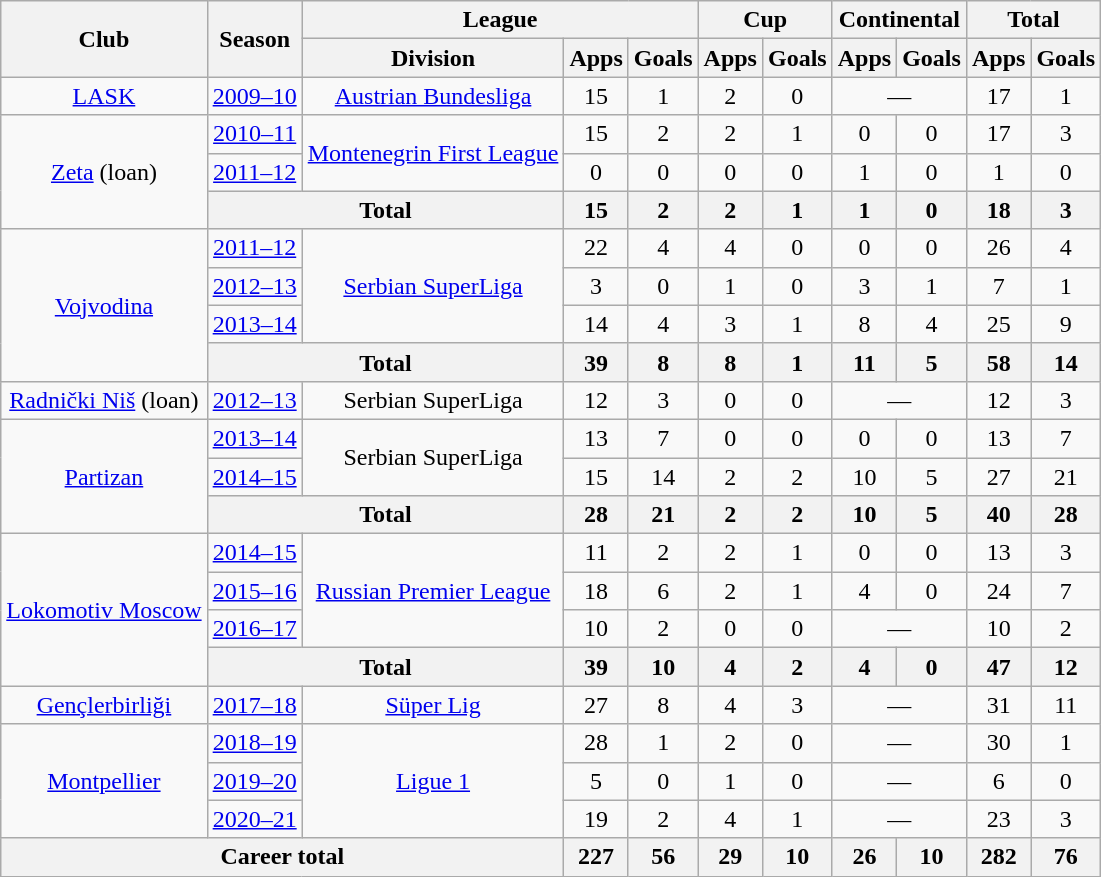<table class="wikitable" style="text-align:center">
<tr>
<th rowspan="2">Club</th>
<th rowspan="2">Season</th>
<th colspan="3">League</th>
<th colspan="2">Cup</th>
<th colspan="2">Continental</th>
<th colspan="2">Total</th>
</tr>
<tr>
<th>Division</th>
<th>Apps</th>
<th>Goals</th>
<th>Apps</th>
<th>Goals</th>
<th>Apps</th>
<th>Goals</th>
<th>Apps</th>
<th>Goals</th>
</tr>
<tr>
<td><a href='#'>LASK</a></td>
<td><a href='#'>2009–10</a></td>
<td><a href='#'>Austrian Bundesliga</a></td>
<td>15</td>
<td>1</td>
<td>2</td>
<td>0</td>
<td colspan="2">—</td>
<td>17</td>
<td>1</td>
</tr>
<tr>
<td rowspan="3"><a href='#'>Zeta</a> (loan)</td>
<td><a href='#'>2010–11</a></td>
<td rowspan="2"><a href='#'>Montenegrin First League</a></td>
<td>15</td>
<td>2</td>
<td>2</td>
<td>1</td>
<td>0</td>
<td>0</td>
<td>17</td>
<td>3</td>
</tr>
<tr>
<td><a href='#'>2011–12</a></td>
<td>0</td>
<td>0</td>
<td>0</td>
<td>0</td>
<td>1</td>
<td>0</td>
<td>1</td>
<td>0</td>
</tr>
<tr>
<th colspan="2">Total</th>
<th>15</th>
<th>2</th>
<th>2</th>
<th>1</th>
<th>1</th>
<th>0</th>
<th>18</th>
<th>3</th>
</tr>
<tr>
<td rowspan="4"><a href='#'>Vojvodina</a></td>
<td><a href='#'>2011–12</a></td>
<td rowspan="3"><a href='#'>Serbian SuperLiga</a></td>
<td>22</td>
<td>4</td>
<td>4</td>
<td>0</td>
<td>0</td>
<td>0</td>
<td>26</td>
<td>4</td>
</tr>
<tr>
<td><a href='#'>2012–13</a></td>
<td>3</td>
<td>0</td>
<td>1</td>
<td>0</td>
<td>3</td>
<td>1</td>
<td>7</td>
<td>1</td>
</tr>
<tr>
<td><a href='#'>2013–14</a></td>
<td>14</td>
<td>4</td>
<td>3</td>
<td>1</td>
<td>8</td>
<td>4</td>
<td>25</td>
<td>9</td>
</tr>
<tr>
<th colspan="2">Total</th>
<th>39</th>
<th>8</th>
<th>8</th>
<th>1</th>
<th>11</th>
<th>5</th>
<th>58</th>
<th>14</th>
</tr>
<tr>
<td><a href='#'>Radnički Niš</a> (loan)</td>
<td><a href='#'>2012–13</a></td>
<td>Serbian SuperLiga</td>
<td>12</td>
<td>3</td>
<td>0</td>
<td>0</td>
<td colspan="2">—</td>
<td>12</td>
<td>3</td>
</tr>
<tr>
<td rowspan="3"><a href='#'>Partizan</a></td>
<td><a href='#'>2013–14</a></td>
<td rowspan="2">Serbian SuperLiga</td>
<td>13</td>
<td>7</td>
<td>0</td>
<td>0</td>
<td>0</td>
<td>0</td>
<td>13</td>
<td>7</td>
</tr>
<tr>
<td><a href='#'>2014–15</a></td>
<td>15</td>
<td>14</td>
<td>2</td>
<td>2</td>
<td>10</td>
<td>5</td>
<td>27</td>
<td>21</td>
</tr>
<tr>
<th colspan="2">Total</th>
<th>28</th>
<th>21</th>
<th>2</th>
<th>2</th>
<th>10</th>
<th>5</th>
<th>40</th>
<th>28</th>
</tr>
<tr>
<td rowspan="4"><a href='#'>Lokomotiv Moscow</a></td>
<td><a href='#'>2014–15</a></td>
<td rowspan="3"><a href='#'>Russian Premier League</a></td>
<td>11</td>
<td>2</td>
<td>2</td>
<td>1</td>
<td>0</td>
<td>0</td>
<td>13</td>
<td>3</td>
</tr>
<tr>
<td><a href='#'>2015–16</a></td>
<td>18</td>
<td>6</td>
<td>2</td>
<td>1</td>
<td>4</td>
<td>0</td>
<td>24</td>
<td>7</td>
</tr>
<tr>
<td><a href='#'>2016–17</a></td>
<td>10</td>
<td>2</td>
<td>0</td>
<td>0</td>
<td colspan="2">—</td>
<td>10</td>
<td>2</td>
</tr>
<tr>
<th colspan="2">Total</th>
<th>39</th>
<th>10</th>
<th>4</th>
<th>2</th>
<th>4</th>
<th>0</th>
<th>47</th>
<th>12</th>
</tr>
<tr>
<td><a href='#'>Gençlerbirliği</a></td>
<td><a href='#'>2017–18</a></td>
<td><a href='#'>Süper Lig</a></td>
<td>27</td>
<td>8</td>
<td>4</td>
<td>3</td>
<td colspan="2">—</td>
<td>31</td>
<td>11</td>
</tr>
<tr>
<td rowspan="3"><a href='#'>Montpellier</a></td>
<td><a href='#'>2018–19</a></td>
<td rowspan="3"><a href='#'>Ligue 1</a></td>
<td>28</td>
<td>1</td>
<td>2</td>
<td>0</td>
<td colspan="2">—</td>
<td>30</td>
<td>1</td>
</tr>
<tr>
<td><a href='#'>2019–20</a></td>
<td>5</td>
<td>0</td>
<td>1</td>
<td>0</td>
<td colspan="2">—</td>
<td>6</td>
<td>0</td>
</tr>
<tr>
<td><a href='#'>2020–21</a></td>
<td>19</td>
<td>2</td>
<td>4</td>
<td>1</td>
<td colspan="2">—</td>
<td>23</td>
<td>3</td>
</tr>
<tr>
<th colspan="3">Career total</th>
<th>227</th>
<th>56</th>
<th>29</th>
<th>10</th>
<th>26</th>
<th>10</th>
<th>282</th>
<th>76</th>
</tr>
</table>
